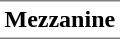<table border=0 cellspacing=0 cellpadding=3>
<tr>
<td style="border-bottom:solid 1px gray;border-top:solid 1px gray;" width=50 valign=top><strong>Mezzanine</strong></td>
</tr>
</table>
